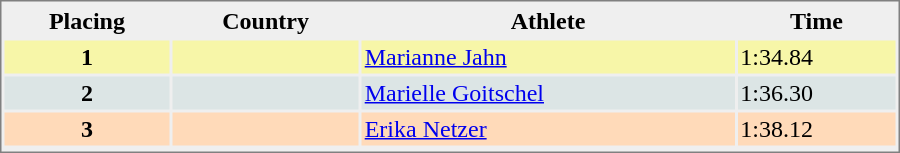<table style="border-style:solid;border-width:1px;border-color:#808080;background-color:#EFEFEF" cellspacing="2" cellpadding="2" width="600">
<tr bgcolor="#EFEFEF">
<th>Placing</th>
<th>Country</th>
<th>Athlete</th>
<th>Time</th>
</tr>
<tr align="center" valign="top" bgcolor="#F7F6A8">
<th>1</th>
<td align=left></td>
<td align="left"><a href='#'>Marianne Jahn</a></td>
<td align="left">1:34.84</td>
</tr>
<tr align="center" valign="top" bgcolor="#DCE5E5">
<th>2</th>
<td align=left></td>
<td align="left"><a href='#'>Marielle Goitschel</a></td>
<td align="left">1:36.30</td>
</tr>
<tr align="center" valign="top" bgcolor="#FFDAB9">
<th>3</th>
<td align=left></td>
<td align="left"><a href='#'>Erika Netzer</a></td>
<td align="left">1:38.12</td>
</tr>
<tr align="center" valign="top" bgcolor="#FFFFFF">
</tr>
</table>
